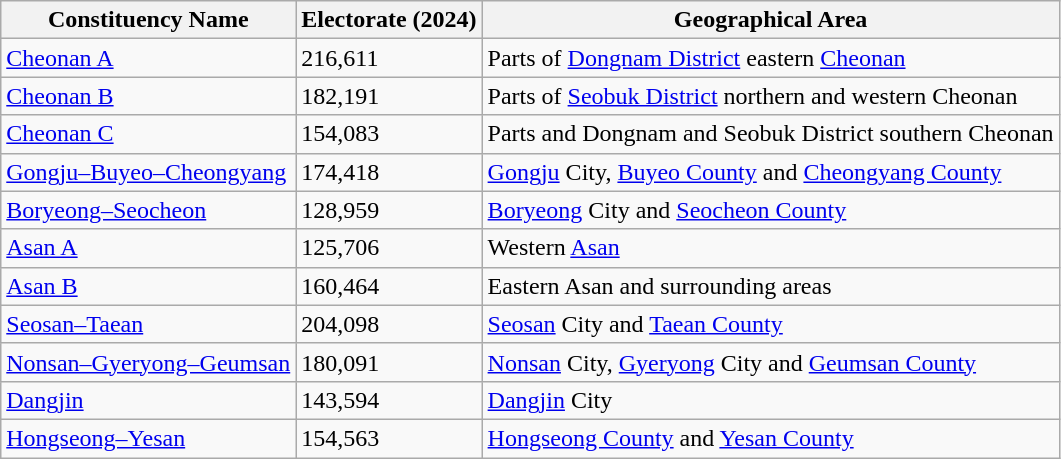<table class="wikitable">
<tr>
<th>Constituency Name</th>
<th>Electorate (2024)</th>
<th>Geographical Area</th>
</tr>
<tr>
<td><a href='#'>Cheonan A</a></td>
<td>216,611</td>
<td>Parts of <a href='#'>Dongnam District</a> eastern <a href='#'>Cheonan</a></td>
</tr>
<tr>
<td><a href='#'>Cheonan B</a></td>
<td>182,191</td>
<td>Parts of <a href='#'>Seobuk District</a> northern and western Cheonan</td>
</tr>
<tr>
<td><a href='#'>Cheonan C</a></td>
<td>154,083</td>
<td>Parts and Dongnam and Seobuk District southern Cheonan</td>
</tr>
<tr>
<td><a href='#'>Gongju–Buyeo–Cheongyang</a></td>
<td>174,418</td>
<td><a href='#'>Gongju</a> City, <a href='#'>Buyeo County</a> and <a href='#'>Cheongyang County</a></td>
</tr>
<tr>
<td><a href='#'>Boryeong–Seocheon</a></td>
<td>128,959</td>
<td><a href='#'>Boryeong</a> City and <a href='#'>Seocheon County</a></td>
</tr>
<tr>
<td><a href='#'>Asan A</a></td>
<td>125,706</td>
<td>Western <a href='#'>Asan</a></td>
</tr>
<tr>
<td><a href='#'>Asan B</a></td>
<td>160,464</td>
<td>Eastern Asan and surrounding areas</td>
</tr>
<tr>
<td><a href='#'>Seosan–Taean</a></td>
<td>204,098</td>
<td><a href='#'>Seosan</a> City and <a href='#'>Taean County</a></td>
</tr>
<tr>
<td><a href='#'>Nonsan–Gyeryong–Geumsan</a></td>
<td>180,091</td>
<td><a href='#'>Nonsan</a> City, <a href='#'>Gyeryong</a> City and <a href='#'>Geumsan County</a></td>
</tr>
<tr>
<td><a href='#'>Dangjin</a></td>
<td>143,594</td>
<td><a href='#'>Dangjin</a> City</td>
</tr>
<tr>
<td><a href='#'>Hongseong–Yesan</a></td>
<td>154,563</td>
<td><a href='#'>Hongseong County</a> and <a href='#'>Yesan County</a></td>
</tr>
</table>
